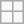<table class="wikitable" style="margin-left: auto; margin-right: auto; border: none;">
<tr>
<td></td>
<td></td>
</tr>
<tr>
<td></td>
<td></td>
</tr>
</table>
